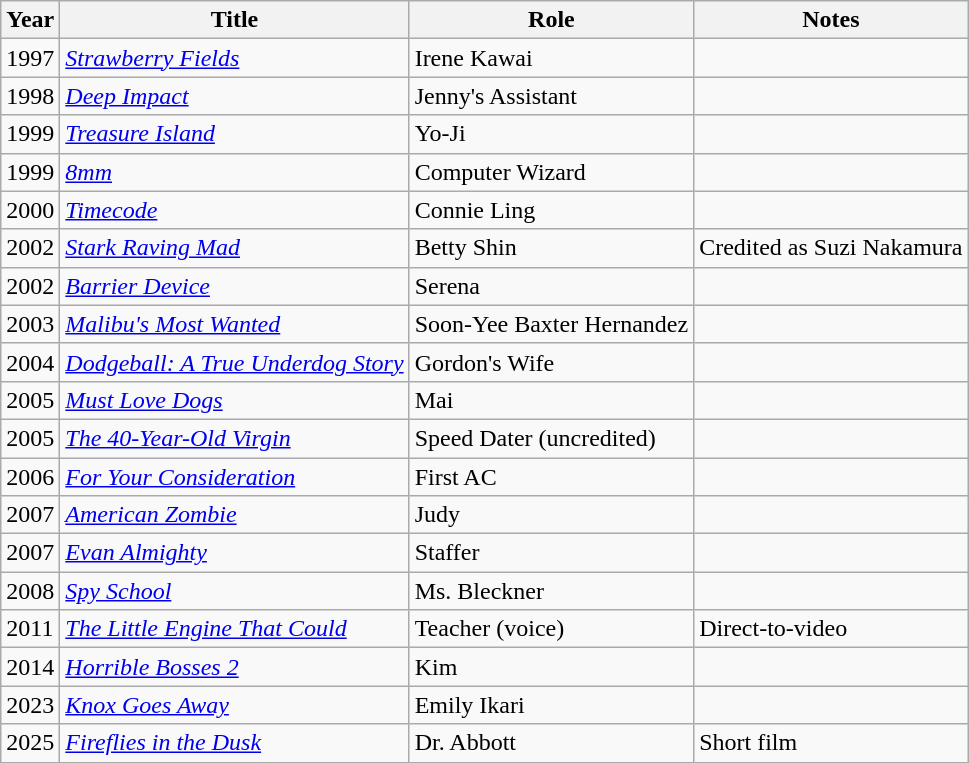<table class="wikitable sortable">
<tr>
<th>Year</th>
<th>Title</th>
<th>Role</th>
<th class="unsortable">Notes</th>
</tr>
<tr>
<td>1997</td>
<td><em><a href='#'>Strawberry Fields</a></em></td>
<td>Irene Kawai</td>
<td></td>
</tr>
<tr>
<td>1998</td>
<td><em><a href='#'>Deep Impact</a></em></td>
<td>Jenny's Assistant</td>
<td></td>
</tr>
<tr>
<td>1999</td>
<td><em><a href='#'>Treasure Island</a></em></td>
<td>Yo-Ji</td>
<td></td>
</tr>
<tr>
<td>1999</td>
<td><em><a href='#'>8mm</a></em></td>
<td>Computer Wizard</td>
<td></td>
</tr>
<tr>
<td>2000</td>
<td><em><a href='#'>Timecode</a></em></td>
<td>Connie Ling</td>
<td></td>
</tr>
<tr>
<td>2002</td>
<td><em><a href='#'>Stark Raving Mad</a></em></td>
<td>Betty Shin</td>
<td>Credited as Suzi Nakamura</td>
</tr>
<tr>
<td>2002</td>
<td><em><a href='#'>Barrier Device</a></em></td>
<td>Serena</td>
<td></td>
</tr>
<tr>
<td>2003</td>
<td><em><a href='#'>Malibu's Most Wanted</a></em></td>
<td>Soon-Yee Baxter Hernandez</td>
<td></td>
</tr>
<tr>
<td>2004</td>
<td><em><a href='#'>Dodgeball: A True Underdog Story</a></em></td>
<td>Gordon's Wife</td>
<td><br></td>
</tr>
<tr>
<td>2005</td>
<td><em><a href='#'>Must Love Dogs</a></em></td>
<td>Mai</td>
<td></td>
</tr>
<tr>
<td>2005</td>
<td><em><a href='#'>The 40-Year-Old Virgin</a></em></td>
<td>Speed Dater (uncredited)</td>
<td></td>
</tr>
<tr>
<td>2006</td>
<td><em><a href='#'>For Your Consideration</a></em></td>
<td>First AC</td>
<td></td>
</tr>
<tr>
<td>2007</td>
<td><em><a href='#'>American Zombie</a></em></td>
<td>Judy</td>
<td></td>
</tr>
<tr>
<td>2007</td>
<td><em><a href='#'>Evan Almighty</a></em></td>
<td>Staffer</td>
<td></td>
</tr>
<tr>
<td>2008</td>
<td><em><a href='#'>Spy School</a></em></td>
<td>Ms. Bleckner</td>
<td></td>
</tr>
<tr>
<td>2011</td>
<td><em><a href='#'>The Little Engine That Could</a></em></td>
<td>Teacher (voice)</td>
<td>Direct-to-video</td>
</tr>
<tr>
<td>2014</td>
<td><em><a href='#'>Horrible Bosses 2</a></em></td>
<td>Kim</td>
<td></td>
</tr>
<tr>
<td>2023</td>
<td><em><a href='#'>Knox Goes Away</a></em></td>
<td>Emily Ikari</td>
<td></td>
</tr>
<tr>
<td>2025</td>
<td><a href='#'><em>Fireflies in the Dusk</em></a></td>
<td>Dr. Abbott</td>
<td>Short film</td>
</tr>
</table>
